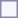<table style="border:1px solid #8888aa; background-color:#f7f8ff; padding:5px; font-size:95%; margin: 0px 12px 12px 0px;">
</table>
